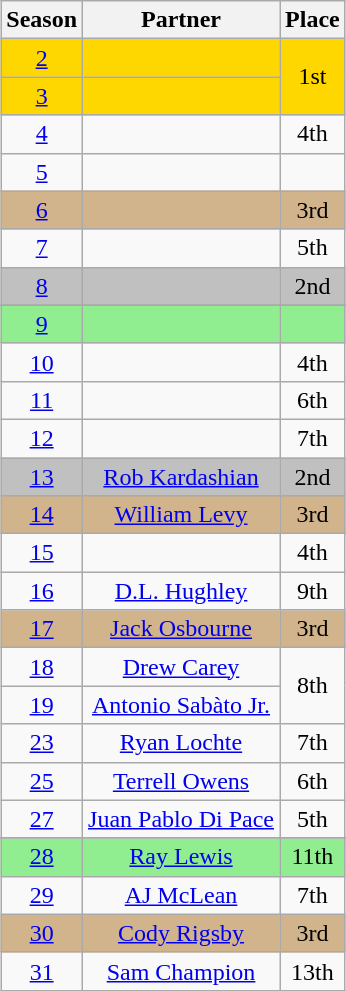<table class="wikitable sortable" style="margin:auto; text-align:center;">
<tr>
<th>Season</th>
<th>Partner</th>
<th>Place</th>
</tr>
<tr bgcolor="gold">
<td><a href='#'>2</a></td>
<td></td>
<td rowspan="2">1st</td>
</tr>
<tr bgcolor="gold">
<td><a href='#'>3</a></td>
<td></td>
</tr>
<tr>
<td><a href='#'>4</a></td>
<td></td>
<td>4th</td>
</tr>
<tr>
<td><a href='#'>5</a></td>
<td></td>
<td></td>
</tr>
<tr bgcolor="tan">
<td><a href='#'>6</a></td>
<td></td>
<td>3rd</td>
</tr>
<tr>
<td><a href='#'>7</a></td>
<td></td>
<td>5th</td>
</tr>
<tr bgcolor="silver">
<td><a href='#'>8</a></td>
<td></td>
<td>2nd</td>
</tr>
<tr>
</tr>
<tr bgcolor="lightgreen">
<td><a href='#'>9</a></td>
<td></td>
<td></td>
</tr>
<tr>
<td><a href='#'>10</a></td>
<td></td>
<td>4th</td>
</tr>
<tr>
<td><a href='#'>11</a></td>
<td></td>
<td>6th</td>
</tr>
<tr>
<td><a href='#'>12</a></td>
<td></td>
<td>7th</td>
</tr>
<tr bgcolor="silver">
<td><a href='#'>13</a></td>
<td><a href='#'>Rob Kardashian</a></td>
<td>2nd</td>
</tr>
<tr bgcolor="tan">
<td><a href='#'>14</a></td>
<td><a href='#'>William Levy</a></td>
<td>3rd</td>
</tr>
<tr>
<td><a href='#'>15</a></td>
<td></td>
<td>4th</td>
</tr>
<tr>
<td><a href='#'>16</a></td>
<td><a href='#'>D.L. Hughley</a></td>
<td>9th</td>
</tr>
<tr bgcolor="tan">
<td><a href='#'>17</a></td>
<td><a href='#'>Jack Osbourne</a></td>
<td>3rd</td>
</tr>
<tr>
<td><a href='#'>18</a></td>
<td><a href='#'>Drew Carey</a></td>
<td rowspan="2">8th</td>
</tr>
<tr>
<td><a href='#'>19</a></td>
<td><a href='#'>Antonio Sabàto Jr.</a></td>
</tr>
<tr>
<td><a href='#'>23</a></td>
<td><a href='#'>Ryan Lochte</a></td>
<td>7th</td>
</tr>
<tr>
<td><a href='#'>25</a></td>
<td><a href='#'>Terrell Owens</a></td>
<td>6th</td>
</tr>
<tr>
<td><a href='#'>27</a></td>
<td><a href='#'>Juan Pablo Di Pace</a></td>
<td>5th</td>
</tr>
<tr>
</tr>
<tr bgcolor="lightgreen">
<td><a href='#'>28</a></td>
<td><a href='#'>Ray Lewis</a></td>
<td>11th</td>
</tr>
<tr>
<td><a href='#'>29</a></td>
<td><a href='#'>AJ McLean</a></td>
<td>7th</td>
</tr>
<tr bgcolor="tan">
<td><a href='#'>30</a></td>
<td><a href='#'>Cody Rigsby</a></td>
<td>3rd</td>
</tr>
<tr>
<td><a href='#'>31</a></td>
<td><a href='#'>Sam Champion</a></td>
<td>13th</td>
</tr>
</table>
